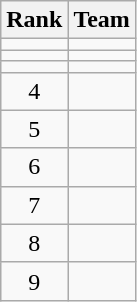<table class=wikitable style="text-align:center;">
<tr>
<th>Rank</th>
<th>Team</th>
</tr>
<tr>
<td></td>
<td align=left></td>
</tr>
<tr>
<td></td>
<td align=left></td>
</tr>
<tr>
<td></td>
<td align=left></td>
</tr>
<tr>
<td>4</td>
<td align=left></td>
</tr>
<tr>
<td>5</td>
<td align=left></td>
</tr>
<tr>
<td>6</td>
<td align=left></td>
</tr>
<tr>
<td>7</td>
<td align=left></td>
</tr>
<tr>
<td>8</td>
<td align=left></td>
</tr>
<tr>
<td>9</td>
<td align=left></td>
</tr>
</table>
